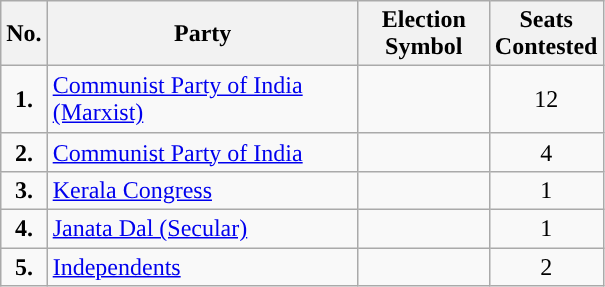<table class="wikitable">
<tr>
<th scope="col" style="width:4px;">No.</th>
<th scope="col" style="width:200px;">Party</th>
<th scope="col" style="width:80px;">Election Symbol</th>
<th scope="col" style="width:60px;">Seats Contested</th>
</tr>
<tr style="height: 45px;">
<td style="text-align:center; background:"><strong>1.</strong></td>
<td><a href='#'>Communist Party of India (Marxist)</a></td>
<td></td>
<td style="text-align:center;">12</td>
</tr>
<tr style="height: 4px;">
<td style="text-align:center; background:"><strong>2.</strong></td>
<td><a href='#'>Communist Party of India</a></td>
<td></td>
<td style="text-align:center;">4</td>
</tr>
<tr style="height: 4px;">
<td style="text-align:center; background:"><strong>3.</strong></td>
<td><a href='#'>Kerala Congress</a></td>
<td style="text-align:center;"></td>
<td style="text-align:center;">1</td>
</tr>
<tr>
<td style="text-align:center; background:"><strong>4.</strong></td>
<td><a href='#'>Janata Dal (Secular)</a></td>
<td style="text-align:center;"></td>
<td style="text-align:center;">1</td>
</tr>
<tr>
<td style="text-align:center; background:"><strong>5.</strong></td>
<td><a href='#'>Independents</a></td>
<td style="text-align:center;"></td>
<td style="text-align:center;">2</td>
</tr>
</table>
